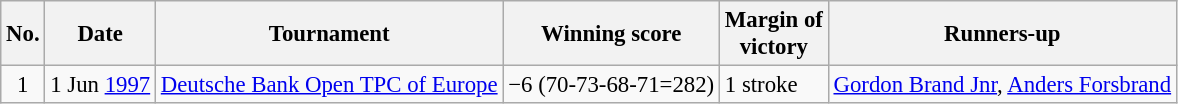<table class="wikitable" style="font-size:95%;">
<tr>
<th>No.</th>
<th>Date</th>
<th>Tournament</th>
<th>Winning score</th>
<th>Margin of<br>victory</th>
<th>Runners-up</th>
</tr>
<tr>
<td align=center>1</td>
<td align=right>1 Jun <a href='#'>1997</a></td>
<td><a href='#'>Deutsche Bank Open TPC of Europe</a></td>
<td>−6 (70-73-68-71=282)</td>
<td>1 stroke</td>
<td> <a href='#'>Gordon Brand Jnr</a>,  <a href='#'>Anders Forsbrand</a></td>
</tr>
</table>
